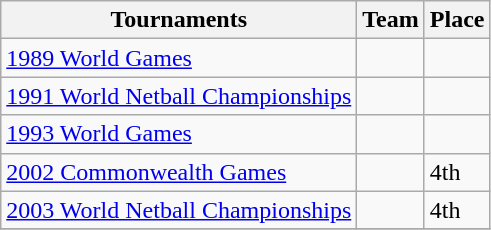<table class="wikitable collapsible">
<tr>
<th>Tournaments</th>
<th>Team</th>
<th>Place</th>
</tr>
<tr>
<td><a href='#'>1989 World Games</a></td>
<td></td>
<td></td>
</tr>
<tr>
<td><a href='#'>1991 World Netball Championships</a></td>
<td></td>
<td></td>
</tr>
<tr>
<td><a href='#'>1993 World Games</a></td>
<td></td>
<td></td>
</tr>
<tr>
<td><a href='#'>2002 Commonwealth Games</a></td>
<td></td>
<td>4th</td>
</tr>
<tr>
<td><a href='#'>2003 World Netball Championships</a></td>
<td></td>
<td>4th</td>
</tr>
<tr>
</tr>
</table>
